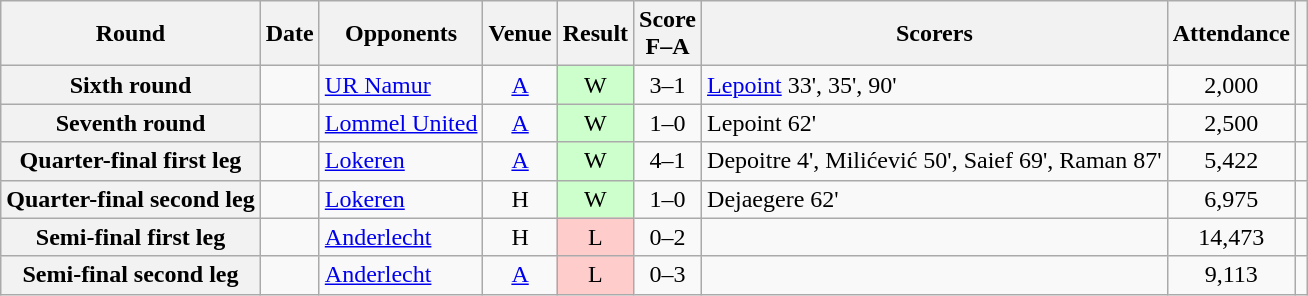<table class="wikitable plainrowheaders sortable" style="text-align:center">
<tr>
<th scope="col">Round</th>
<th scope="col">Date</th>
<th scope="col">Opponents</th>
<th scope="col">Venue</th>
<th scope="col">Result</th>
<th scope="col">Score<br>F–A</th>
<th scope="col" class="unsortable">Scorers</th>
<th scope="col">Attendance</th>
<th scope="col" class="unsortable"></th>
</tr>
<tr>
<th scope="row">Sixth round</th>
<td align="left"></td>
<td align="left"><a href='#'>UR Namur</a></td>
<td><a href='#'>A</a></td>
<td style="background-color:#CCFFCC">W</td>
<td>3–1</td>
<td align="left"><a href='#'>Lepoint</a> 33', 35', 90'</td>
<td>2,000</td>
<td></td>
</tr>
<tr>
<th scope="row">Seventh round</th>
<td align="left"></td>
<td align="left"><a href='#'>Lommel United</a></td>
<td><a href='#'>A</a></td>
<td style="background-color:#CCFFCC">W</td>
<td>1–0</td>
<td align="left">Lepoint 62'</td>
<td>2,500</td>
<td></td>
</tr>
<tr>
<th scope="row">Quarter-final first leg</th>
<td align="left"></td>
<td align="left"><a href='#'>Lokeren</a></td>
<td><a href='#'>A</a></td>
<td style="background-color:#CCFFCC">W</td>
<td>4–1</td>
<td align="left">Depoitre 4', Milićević 50', Saief 69', Raman 87'</td>
<td>5,422</td>
<td></td>
</tr>
<tr>
<th scope="row">Quarter-final second leg</th>
<td align="left"></td>
<td align="left"><a href='#'>Lokeren</a></td>
<td>H</td>
<td style="background-color:#CCFFCC">W</td>
<td>1–0</td>
<td align="left">Dejaegere 62'</td>
<td>6,975</td>
<td></td>
</tr>
<tr>
<th scope="row">Semi-final first leg</th>
<td align="left"></td>
<td align="left"><a href='#'>Anderlecht</a></td>
<td>H</td>
<td style="background-color:#FFCCCC">L</td>
<td>0–2</td>
<td align="left"></td>
<td>14,473</td>
<td></td>
</tr>
<tr>
<th scope="row">Semi-final second leg</th>
<td align="left"></td>
<td align="left"><a href='#'>Anderlecht</a></td>
<td><a href='#'>A</a></td>
<td style="background-color:#FFCCCC">L</td>
<td>0–3</td>
<td align="left"></td>
<td>9,113</td>
<td></td>
</tr>
</table>
